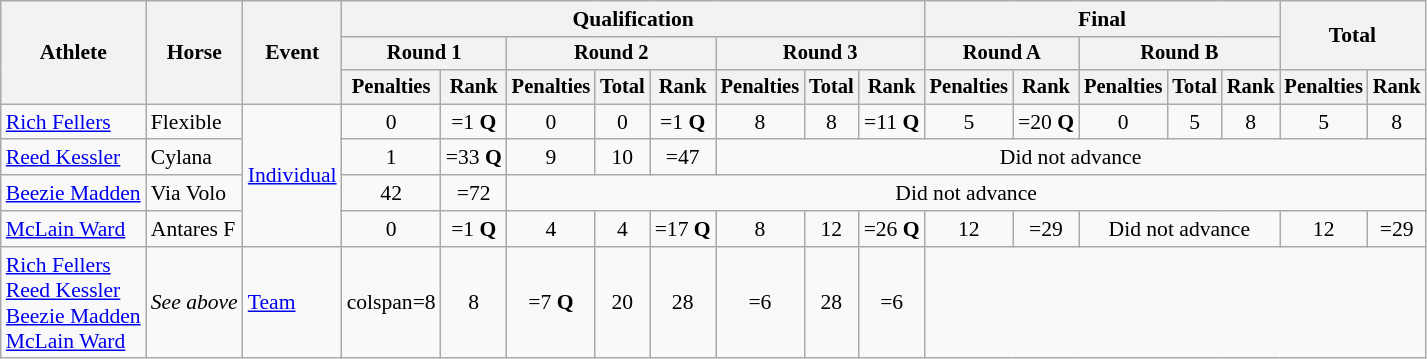<table class=wikitable style=font-size:90%;text-align:center>
<tr>
<th rowspan=3>Athlete</th>
<th rowspan=3>Horse</th>
<th rowspan=3>Event</th>
<th colspan=8>Qualification</th>
<th colspan=5>Final</th>
<th rowspan=2 colspan=2>Total</th>
</tr>
<tr style=font-size:95%>
<th colspan=2>Round 1</th>
<th colspan=3>Round 2</th>
<th colspan=3>Round 3</th>
<th colspan=2>Round A</th>
<th colspan=3>Round B</th>
</tr>
<tr style=font-size:95%>
<th>Penalties</th>
<th>Rank</th>
<th>Penalties</th>
<th>Total</th>
<th>Rank</th>
<th>Penalties</th>
<th>Total</th>
<th>Rank</th>
<th>Penalties</th>
<th>Rank</th>
<th>Penalties</th>
<th>Total</th>
<th>Rank</th>
<th>Penalties</th>
<th>Rank</th>
</tr>
<tr>
<td align=left><a href='#'>Rich Fellers</a></td>
<td align=left>Flexible</td>
<td align=left rowspan=4><a href='#'>Individual</a></td>
<td>0</td>
<td>=1 <strong>Q</strong></td>
<td>0</td>
<td>0</td>
<td>=1 <strong>Q</strong></td>
<td>8</td>
<td>8</td>
<td>=11 <strong>Q</strong></td>
<td>5</td>
<td>=20 <strong>Q</strong></td>
<td>0</td>
<td>5</td>
<td>8</td>
<td>5</td>
<td>8</td>
</tr>
<tr>
<td align=left><a href='#'>Reed Kessler</a></td>
<td align=left>Cylana</td>
<td>1</td>
<td>=33 <strong>Q</strong></td>
<td>9</td>
<td>10</td>
<td>=47</td>
<td colspan=10>Did not advance</td>
</tr>
<tr>
<td align=left><a href='#'>Beezie Madden</a></td>
<td align=left>Via Volo</td>
<td>42</td>
<td>=72</td>
<td colspan=13>Did not advance</td>
</tr>
<tr>
<td align=left><a href='#'>McLain Ward</a></td>
<td align=left>Antares F</td>
<td>0</td>
<td>=1 <strong>Q</strong></td>
<td>4</td>
<td>4</td>
<td>=17 <strong>Q</strong></td>
<td>8</td>
<td>12</td>
<td>=26 <strong>Q</strong></td>
<td>12</td>
<td>=29</td>
<td colspan=3>Did not advance</td>
<td>12</td>
<td>=29</td>
</tr>
<tr>
<td align=left><a href='#'>Rich Fellers</a><br><a href='#'>Reed Kessler</a><br><a href='#'>Beezie Madden</a><br><a href='#'>McLain Ward</a></td>
<td align=left><em>See above</em></td>
<td align=left><a href='#'>Team</a></td>
<td>colspan=8 </td>
<td>8</td>
<td>=7 <strong>Q</strong></td>
<td>20</td>
<td>28</td>
<td>=6</td>
<td>28</td>
<td>=6</td>
</tr>
</table>
